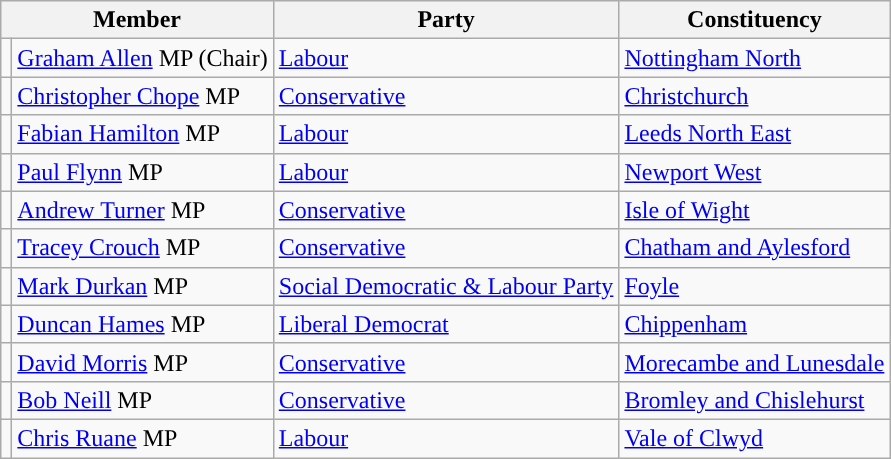<table class="wikitable">
<tr>
<th colspan="2" valign="top">Member</th>
<th valign="top">Party</th>
<th valign="top">Constituency</th>
</tr>
<tr>
<td style="color:inherit;background:"></td>
<td><a href='#'>Graham Allen</a> MP (Chair)</td>
<td><a href='#'>Labour</a></td>
<td><a href='#'>Nottingham North</a></td>
</tr>
<tr>
<td style="color:inherit;background:"></td>
<td><a href='#'>Christopher Chope</a> MP</td>
<td><a href='#'>Conservative</a></td>
<td><a href='#'>Christchurch</a></td>
</tr>
<tr>
<td style="color:inherit;background:"></td>
<td><a href='#'>Fabian Hamilton</a> MP</td>
<td><a href='#'>Labour</a></td>
<td><a href='#'>Leeds North East</a></td>
</tr>
<tr>
<td style="color:inherit;background:"></td>
<td><a href='#'>Paul Flynn</a> MP</td>
<td><a href='#'>Labour</a></td>
<td><a href='#'>Newport West</a></td>
</tr>
<tr>
<td style="color:inherit;background:"></td>
<td><a href='#'>Andrew Turner</a> MP</td>
<td><a href='#'>Conservative</a></td>
<td><a href='#'>Isle of Wight</a></td>
</tr>
<tr>
<td style="color:inherit;background:"></td>
<td><a href='#'>Tracey Crouch</a> MP</td>
<td><a href='#'>Conservative</a></td>
<td><a href='#'>Chatham and Aylesford</a></td>
</tr>
<tr>
<td style="color:inherit;background:"></td>
<td><a href='#'>Mark Durkan</a> MP</td>
<td><a href='#'>Social Democratic & Labour Party</a></td>
<td><a href='#'>Foyle</a></td>
</tr>
<tr>
<td style="color:inherit;background:"></td>
<td><a href='#'>Duncan Hames</a> MP</td>
<td><a href='#'>Liberal Democrat</a></td>
<td><a href='#'>Chippenham</a></td>
</tr>
<tr>
<td style="color:inherit;background:"></td>
<td><a href='#'>David Morris</a> MP</td>
<td><a href='#'>Conservative</a></td>
<td><a href='#'>Morecambe and Lunesdale</a></td>
</tr>
<tr>
<td style="color:inherit;background:"></td>
<td><a href='#'>Bob Neill</a> MP</td>
<td><a href='#'>Conservative</a></td>
<td><a href='#'>Bromley and Chislehurst</a></td>
</tr>
<tr>
<td style="color:inherit;background:"></td>
<td><a href='#'>Chris Ruane</a> MP</td>
<td><a href='#'>Labour</a></td>
<td><a href='#'>Vale of Clwyd</a></td>
</tr>
</table>
